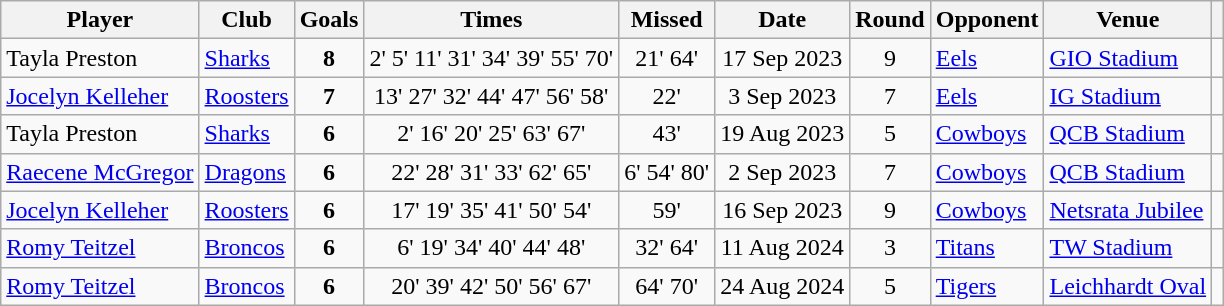<table class="wikitable" style="text-align: center;">
<tr>
<th>Player</th>
<th>Club</th>
<th>Goals</th>
<th>Times</th>
<th>Missed</th>
<th>Date</th>
<th>Round</th>
<th>Opponent</th>
<th>Venue</th>
<th></th>
</tr>
<tr>
<td align=left>Tayla Preston</td>
<td align=left> <a href='#'>Sharks</a></td>
<td><strong>8</strong></td>
<td>2' 5' 11' 31' 34' 39' 55' 70'</td>
<td>21' 64'</td>
<td>17 Sep 2023</td>
<td>9</td>
<td align=left> <a href='#'>Eels</a></td>
<td align=left><a href='#'>GIO Stadium</a></td>
<td></td>
</tr>
<tr>
<td align=left><a href='#'>Jocelyn Kelleher</a></td>
<td align=left> <a href='#'>Roosters</a></td>
<td><strong>7</strong></td>
<td>13' 27' 32' 44' 47' 56' 58'</td>
<td>22'</td>
<td>3 Sep 2023</td>
<td>7</td>
<td align=left> <a href='#'>Eels</a></td>
<td align=left><a href='#'>IG Stadium</a></td>
<td></td>
</tr>
<tr>
<td align=left>Tayla Preston</td>
<td align=left> <a href='#'>Sharks</a></td>
<td><strong>6</strong></td>
<td>2' 16' 20' 25' 63' 67'</td>
<td>43'</td>
<td>19 Aug 2023</td>
<td>5</td>
<td align=left> <a href='#'>Cowboys</a></td>
<td align=left><a href='#'>QCB Stadium</a></td>
<td></td>
</tr>
<tr>
<td align=left><a href='#'>Raecene McGregor</a></td>
<td align=left> <a href='#'>Dragons</a></td>
<td><strong>6</strong></td>
<td>22' 28' 31' 33' 62' 65'</td>
<td>6' 54' 80'</td>
<td>2 Sep 2023</td>
<td>7</td>
<td align=left> <a href='#'>Cowboys</a></td>
<td align=left><a href='#'>QCB Stadium</a></td>
<td></td>
</tr>
<tr>
<td align=left><a href='#'>Jocelyn Kelleher</a></td>
<td align=left> <a href='#'>Roosters</a></td>
<td><strong>6</strong></td>
<td>17' 19' 35' 41' 50' 54'</td>
<td>59'</td>
<td>16 Sep 2023</td>
<td>9</td>
<td align=left> <a href='#'>Cowboys</a></td>
<td align=left><a href='#'>Netsrata Jubilee</a></td>
<td></td>
</tr>
<tr>
<td align=left><a href='#'>Romy Teitzel</a></td>
<td align=left> <a href='#'>Broncos</a></td>
<td><strong>6</strong></td>
<td>6' 19' 34' 40' 44' 48'</td>
<td>32' 64'</td>
<td>11 Aug 2024</td>
<td>3</td>
<td align=left> <a href='#'>Titans</a></td>
<td align=left><a href='#'>TW Stadium</a></td>
<td></td>
</tr>
<tr>
<td align=left><a href='#'>Romy Teitzel</a></td>
<td align=left> <a href='#'>Broncos</a></td>
<td><strong>6</strong></td>
<td>20' 39' 42' 50' 56' 67'</td>
<td>64' 70'</td>
<td>24 Aug 2024</td>
<td>5</td>
<td align=left> <a href='#'>Tigers</a></td>
<td align=left><a href='#'>Leichhardt Oval</a></td>
<td></td>
</tr>
</table>
